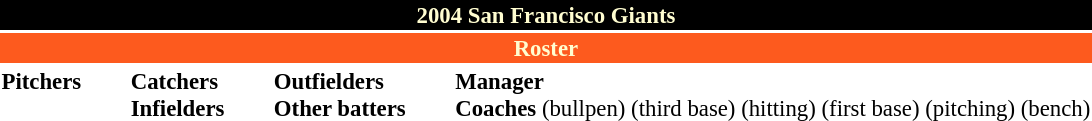<table class="toccolours" style="font-size: 95%;">
<tr>
<th colspan="10" style="background-color: black; color: #FFFDD0; text-align: center;">2004 San Francisco Giants</th>
</tr>
<tr>
<td colspan="10" style="background-color: #fd5a1e; color: #FFFDD0; text-align: center;"><strong>Roster</strong></td>
</tr>
<tr>
<td valign="top"><strong>Pitchers</strong><br>




















</td>
<td width="25px"></td>
<td valign="top"><strong>Catchers</strong><br>


<strong>Infielders</strong>








</td>
<td width="25px"></td>
<td valign="top"><strong>Outfielders</strong><br>







<strong>Other batters</strong>
</td>
<td width="25px"></td>
<td valign="top"><strong>Manager</strong><br>
<strong>Coaches</strong>
 (bullpen)
 (third base)
 (hitting)
 (first base)
 (pitching)
 (bench)</td>
</tr>
<tr>
</tr>
</table>
